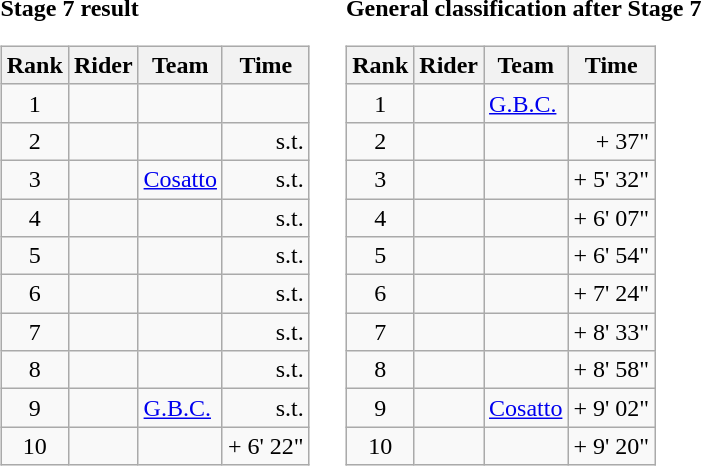<table>
<tr>
<td><strong>Stage 7 result</strong><br><table class="wikitable">
<tr>
<th scope="col">Rank</th>
<th scope="col">Rider</th>
<th scope="col">Team</th>
<th scope="col">Time</th>
</tr>
<tr>
<td style="text-align:center;">1</td>
<td></td>
<td></td>
<td style="text-align:right;"></td>
</tr>
<tr>
<td style="text-align:center;">2</td>
<td></td>
<td></td>
<td style="text-align:right;">s.t.</td>
</tr>
<tr>
<td style="text-align:center;">3</td>
<td></td>
<td><a href='#'>Cosatto</a></td>
<td style="text-align:right;">s.t.</td>
</tr>
<tr>
<td style="text-align:center;">4</td>
<td></td>
<td></td>
<td style="text-align:right;">s.t.</td>
</tr>
<tr>
<td style="text-align:center;">5</td>
<td></td>
<td></td>
<td style="text-align:right;">s.t.</td>
</tr>
<tr>
<td style="text-align:center;">6</td>
<td></td>
<td></td>
<td style="text-align:right;">s.t.</td>
</tr>
<tr>
<td style="text-align:center;">7</td>
<td></td>
<td></td>
<td style="text-align:right;">s.t.</td>
</tr>
<tr>
<td style="text-align:center;">8</td>
<td></td>
<td></td>
<td style="text-align:right;">s.t.</td>
</tr>
<tr>
<td style="text-align:center;">9</td>
<td></td>
<td><a href='#'>G.B.C.</a></td>
<td style="text-align:right;">s.t.</td>
</tr>
<tr>
<td style="text-align:center;">10</td>
<td></td>
<td></td>
<td style="text-align:right;">+ 6' 22"</td>
</tr>
</table>
</td>
<td></td>
<td><strong>General classification after Stage 7</strong><br><table class="wikitable">
<tr>
<th scope="col">Rank</th>
<th scope="col">Rider</th>
<th scope="col">Team</th>
<th scope="col">Time</th>
</tr>
<tr>
<td style="text-align:center;">1</td>
<td></td>
<td><a href='#'>G.B.C.</a></td>
<td style="text-align:right;"></td>
</tr>
<tr>
<td style="text-align:center;">2</td>
<td></td>
<td></td>
<td style="text-align:right;">+ 37"</td>
</tr>
<tr>
<td style="text-align:center;">3</td>
<td></td>
<td></td>
<td style="text-align:right;">+ 5' 32"</td>
</tr>
<tr>
<td style="text-align:center;">4</td>
<td></td>
<td></td>
<td style="text-align:right;">+ 6' 07"</td>
</tr>
<tr>
<td style="text-align:center;">5</td>
<td></td>
<td></td>
<td style="text-align:right;">+ 6' 54"</td>
</tr>
<tr>
<td style="text-align:center;">6</td>
<td></td>
<td></td>
<td style="text-align:right;">+ 7' 24"</td>
</tr>
<tr>
<td style="text-align:center;">7</td>
<td></td>
<td></td>
<td style="text-align:right;">+ 8' 33"</td>
</tr>
<tr>
<td style="text-align:center;">8</td>
<td></td>
<td></td>
<td style="text-align:right;">+ 8' 58"</td>
</tr>
<tr>
<td style="text-align:center;">9</td>
<td></td>
<td><a href='#'>Cosatto</a></td>
<td style="text-align:right;">+ 9' 02"</td>
</tr>
<tr>
<td style="text-align:center;">10</td>
<td></td>
<td></td>
<td style="text-align:right;">+ 9' 20"</td>
</tr>
</table>
</td>
</tr>
</table>
